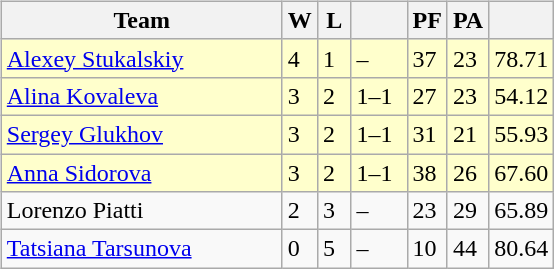<table table>
<tr>
<td valign=top width=10%><br><table class=wikitable>
<tr>
<th width=180>Team</th>
<th width=15>W</th>
<th width=15>L</th>
<th width=30></th>
<th width=15>PF</th>
<th width=15>PA</th>
<th width=15></th>
</tr>
<tr bgcolor=#ffffcc>
<td> <a href='#'>Alexey Stukalskiy</a></td>
<td>4</td>
<td>1</td>
<td>–</td>
<td>37</td>
<td>23</td>
<td>78.71</td>
</tr>
<tr bgcolor=#ffffcc>
<td> <a href='#'>Alina Kovaleva</a></td>
<td>3</td>
<td>2</td>
<td>1–1</td>
<td>27</td>
<td>23</td>
<td>54.12</td>
</tr>
<tr bgcolor=#ffffcc>
<td> <a href='#'>Sergey Glukhov</a></td>
<td>3</td>
<td>2</td>
<td>1–1</td>
<td>31</td>
<td>21</td>
<td>55.93</td>
</tr>
<tr bgcolor=#ffffcc>
<td> <a href='#'>Anna Sidorova</a></td>
<td>3</td>
<td>2</td>
<td>1–1</td>
<td>38</td>
<td>26</td>
<td>67.60</td>
</tr>
<tr>
<td> Lorenzo Piatti</td>
<td>2</td>
<td>3</td>
<td>–</td>
<td>23</td>
<td>29</td>
<td>65.89</td>
</tr>
<tr>
<td> <a href='#'>Tatsiana Tarsunova</a></td>
<td>0</td>
<td>5</td>
<td>–</td>
<td>10</td>
<td>44</td>
<td>80.64</td>
</tr>
</table>
</td>
</tr>
</table>
